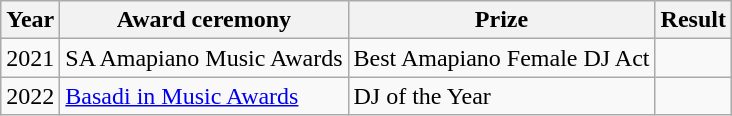<table class ="wikitable">
<tr>
<th>Year</th>
<th>Award ceremony</th>
<th>Prize</th>
<th>Result</th>
</tr>
<tr>
<td>2021</td>
<td>SA Amapiano Music Awards</td>
<td>Best Amapiano Female DJ Act</td>
<td></td>
</tr>
<tr>
<td>2022</td>
<td><a href='#'>Basadi in Music Awards</a></td>
<td>DJ of the Year</td>
<td></td>
</tr>
</table>
